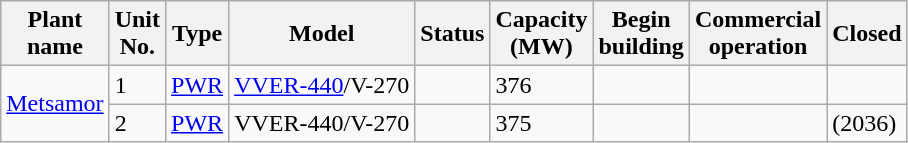<table class="wikitable sortable mw-datatable">
<tr>
<th>Plant<br>name</th>
<th>Unit<br>No.</th>
<th>Type</th>
<th>Model</th>
<th>Status</th>
<th>Capacity<br>(MW)</th>
<th>Begin<br>building</th>
<th>Commercial<br>operation</th>
<th>Closed</th>
</tr>
<tr>
<td rowspan=2><a href='#'>Metsamor</a></td>
<td>1</td>
<td><a href='#'>PWR</a></td>
<td><a href='#'>VVER-440</a>/V-270</td>
<td></td>
<td>376</td>
<td></td>
<td></td>
<td></td>
</tr>
<tr>
<td>2</td>
<td><a href='#'>PWR</a></td>
<td>VVER-440/V-270</td>
<td></td>
<td>375</td>
<td></td>
<td></td>
<td>(2036)</td>
</tr>
</table>
